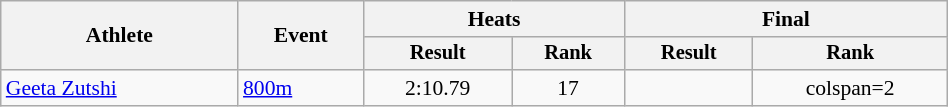<table class="wikitable" style="font-size:90%; width:50%">
<tr>
<th rowspan="2">Athlete</th>
<th rowspan="2">Event</th>
<th colspan="2">Heats</th>
<th colspan="2">Final</th>
</tr>
<tr style="font-size:95%">
<th>Result</th>
<th>Rank</th>
<th>Result</th>
<th>Rank</th>
</tr>
<tr style="text-align:center">
<td style="text-align:left"><a href='#'>Geeta Zutshi</a></td>
<td style="text-align:left"><a href='#'>800m</a></td>
<td>2:10.79</td>
<td>17</td>
<td></td>
<td>colspan=2 </td>
</tr>
</table>
